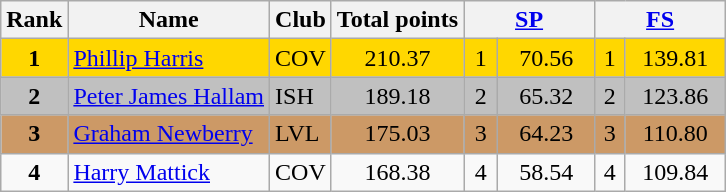<table class="wikitable sortable">
<tr>
<th>Rank</th>
<th>Name</th>
<th>Club</th>
<th>Total points</th>
<th colspan="2" width="80px"><a href='#'>SP</a></th>
<th colspan="2" width="80px"><a href='#'>FS</a></th>
</tr>
<tr bgcolor="gold">
<td align="center"><strong>1</strong></td>
<td><a href='#'>Phillip Harris</a></td>
<td>COV</td>
<td align="center">210.37</td>
<td align="center">1</td>
<td align="center">70.56</td>
<td align="center">1</td>
<td align="center">139.81</td>
</tr>
<tr bgcolor="silver">
<td align="center"><strong>2</strong></td>
<td><a href='#'>Peter James Hallam</a></td>
<td>ISH</td>
<td align="center">189.18</td>
<td align="center">2</td>
<td align="center">65.32</td>
<td align="center">2</td>
<td align="center">123.86</td>
</tr>
<tr bgcolor="cc9966">
<td align="center"><strong>3</strong></td>
<td><a href='#'>Graham Newberry</a></td>
<td>LVL</td>
<td align="center">175.03</td>
<td align="center">3</td>
<td align="center">64.23</td>
<td align="center">3</td>
<td align="center">110.80</td>
</tr>
<tr>
<td align="center"><strong>4</strong></td>
<td><a href='#'>Harry Mattick</a></td>
<td>COV</td>
<td align="center">168.38</td>
<td align="center">4</td>
<td align="center">58.54</td>
<td align="center">4</td>
<td align="center">109.84</td>
</tr>
</table>
